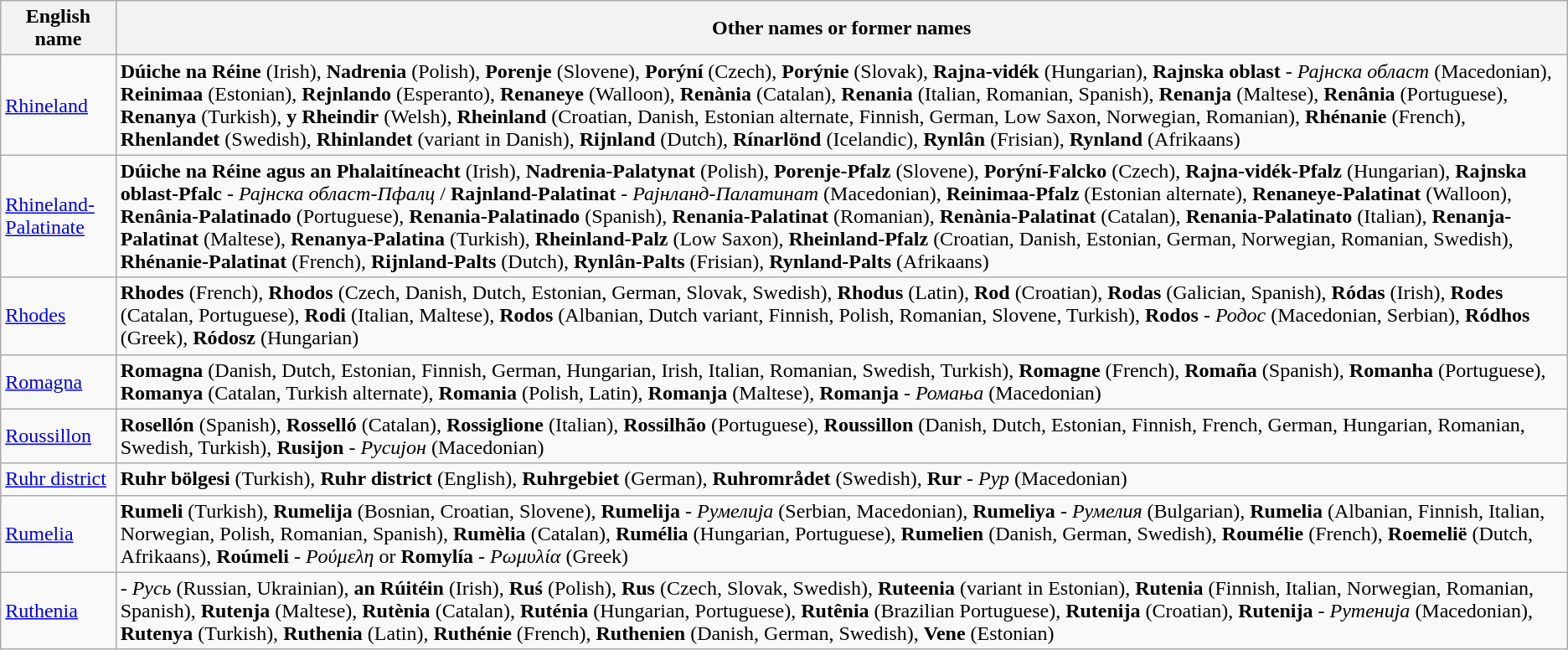<table class="wikitable">
<tr>
<th>English name</th>
<th>Other names or former names</th>
</tr>
<tr>
<td><a href='#'>Rhineland</a></td>
<td><strong>Dúiche na Réine</strong> (Irish), <strong>Nadrenia</strong> (Polish), <strong>Porenje</strong> (Slovene), <strong>Porýní</strong> (Czech), <strong>Porýnie</strong> (Slovak), <strong>Rajna-vidék</strong> (Hungarian), <strong>Rajnska oblast</strong> - <em>Рајнска област</em> (Macedonian), <strong>Reinimaa</strong> (Estonian), <strong>Rejnlando</strong> (Esperanto), <strong>Renaneye</strong> (Walloon), <strong>Renània</strong> (Catalan), <strong>Renania</strong> (Italian, Romanian, Spanish), <strong>Renanja</strong> (Maltese), <strong>Renânia</strong> (Portuguese), <strong>Renanya</strong> (Turkish), <strong>y Rheindir</strong> (Welsh), <strong>Rheinland</strong> (Croatian, Danish, Estonian alternate, Finnish, German, Low Saxon, Norwegian, Romanian), <strong>Rhénanie</strong> (French), <strong>Rhenlandet</strong> (Swedish), <strong>Rhinlandet</strong> (variant in Danish), <strong>Rijnland</strong> (Dutch), <strong>Rínarlönd</strong> (Icelandic), <strong>Rynlân</strong> (Frisian), <strong>Rynland</strong> (Afrikaans)</td>
</tr>
<tr>
<td><a href='#'>Rhineland-Palatinate</a></td>
<td><strong>Dúiche na Réine agus an Phalaitíneacht</strong> (Irish), <strong>Nadrenia-Palatynat</strong> (Polish), <strong>Porenje-Pfalz</strong> (Slovene), <strong>Porýní-Falcko</strong> (Czech), <strong>Rajna-vidék-Pfalz</strong> (Hungarian), <strong>Rajnska oblast-Pfalc</strong> - <em>Рајнска област-Пфалц</em> / <strong>Rajnland-Palatinat</strong> - <em>Рајнланд-Палатинат</em> (Macedonian), <strong>Reinimaa-Pfalz</strong> (Estonian alternate), <strong>Renaneye-Palatinat</strong> (Walloon), <strong>Renânia-Palatinado</strong> (Portuguese), <strong>Renania-Palatinado</strong> (Spanish), <strong>Renania-Palatinat</strong> (Romanian), <strong>Renània-Palatinat</strong> (Catalan), <strong>Renania-Palatinato</strong> (Italian), <strong>Renanja-Palatinat</strong> (Maltese), <strong>Renanya-Palatina</strong> (Turkish), <strong>Rheinland-Palz</strong> (Low Saxon), <strong>Rheinland-Pfalz</strong> (Croatian, Danish, Estonian, German, Norwegian, Romanian, Swedish), <strong>Rhénanie-Palatinat</strong> (French), <strong>Rijnland-Palts</strong> (Dutch), <strong>Rynlân-Palts</strong> (Frisian), <strong>Rynland-Palts</strong> (Afrikaans)</td>
</tr>
<tr>
<td><a href='#'>Rhodes</a></td>
<td><strong>Rhodes</strong> (French), <strong>Rhodos</strong> (Czech, Danish, Dutch, Estonian, German, Slovak, Swedish), <strong>Rhodus</strong> (Latin), <strong>Rod</strong> (Croatian), <strong>Rodas</strong> (Galician, Spanish), <strong>Ródas</strong> (Irish), <strong>Rodes</strong> (Catalan, Portuguese), <strong>Rodi</strong> (Italian, Maltese), <strong>Rodos</strong> (Albanian, Dutch variant, Finnish, Polish, Romanian, Slovene, Turkish), <strong>Rodos</strong> - <em>Родос</em> (Macedonian, Serbian), <strong>Ródhos</strong> (Greek), <strong>Ródosz</strong> (Hungarian)</td>
</tr>
<tr>
<td><a href='#'>Romagna</a></td>
<td><strong>Romagna</strong> (Danish, Dutch, Estonian, Finnish, German, Hungarian, Irish, Italian, Romanian, Swedish, Turkish), <strong>Romagne</strong> (French), <strong>Romaña</strong> (Spanish), <strong>Romanha</strong> (Portuguese), <strong>Romanya</strong> (Catalan, Turkish alternate), <strong>Romania</strong> (Polish, Latin), <strong>Romanja</strong> (Maltese), <strong>Romanja</strong> - <em>Ромања</em> (Macedonian)</td>
</tr>
<tr>
<td><a href='#'>Roussillon</a></td>
<td><strong>Rosellón</strong> (Spanish), <strong>Rosselló</strong> (Catalan), <strong>Rossiglione</strong> (Italian), <strong>Rossilhão</strong> (Portuguese), <strong>Roussillon</strong> (Danish, Dutch, Estonian, Finnish, French, German, Hungarian, Romanian, Swedish, Turkish), <strong>Rusijon</strong> - <em>Русијон</em> (Macedonian)</td>
</tr>
<tr>
<td><a href='#'>Ruhr district</a></td>
<td><strong>Ruhr bölgesi</strong> (Turkish), <strong>Ruhr district</strong> (English), <strong>Ruhrgebiet</strong> (German), <strong>Ruhrområdet</strong> (Swedish), <strong>Rur</strong> - <em>Рур</em> (Macedonian)</td>
</tr>
<tr>
<td><a href='#'>Rumelia</a></td>
<td><strong>Rumeli</strong> (Turkish), <strong>Rumelija</strong> (Bosnian, Croatian, Slovene), <strong>Rumelija</strong> - <em>Румелија</em> (Serbian, Macedonian), <strong>Rumeliya</strong> - <em>Румелия</em> (Bulgarian), <strong>Rumelia</strong> (Albanian, Finnish, Italian, Norwegian, Polish, Romanian, Spanish), <strong>Rumèlia</strong> (Catalan), <strong>Rumélia</strong> (Hungarian, Portuguese), <strong>Rumelien</strong> (Danish, German, Swedish), <strong>Roumélie</strong> (French), <strong>Roemelië</strong> (Dutch, Afrikaans), <strong>Roúmeli</strong> - <em>Ρούμελη</em> or <strong>Romylía</strong> - <em>Ρωμυλία</em> (Greek)</td>
</tr>
<tr>
<td><a href='#'>Ruthenia</a></td>
<td><strong></strong> - <em>Русь</em> (Russian, Ukrainian), <strong>an Rúitéin</strong> (Irish), <strong>Ruś</strong> (Polish), <strong>Rus</strong> (Czech, Slovak, Swedish), <strong>Ruteenia</strong> (variant in Estonian), <strong>Rutenia</strong> (Finnish, Italian, Norwegian, Romanian, Spanish), <strong>Rutenja</strong> (Maltese), <strong>Rutènia</strong> (Catalan), <strong>Ruténia</strong> (Hungarian, Portuguese), <strong>Rutênia</strong> (Brazilian Portuguese), <strong>Rutenija</strong> (Croatian), <strong>Rutenija</strong> - <em>Рутенија</em> (Macedonian), <strong>Rutenya</strong> (Turkish), <strong>Ruthenia</strong> (Latin), <strong>Ruthénie</strong> (French), <strong>Ruthenien</strong> (Danish, German, Swedish), <strong>Vene</strong> (Estonian)</td>
</tr>
</table>
